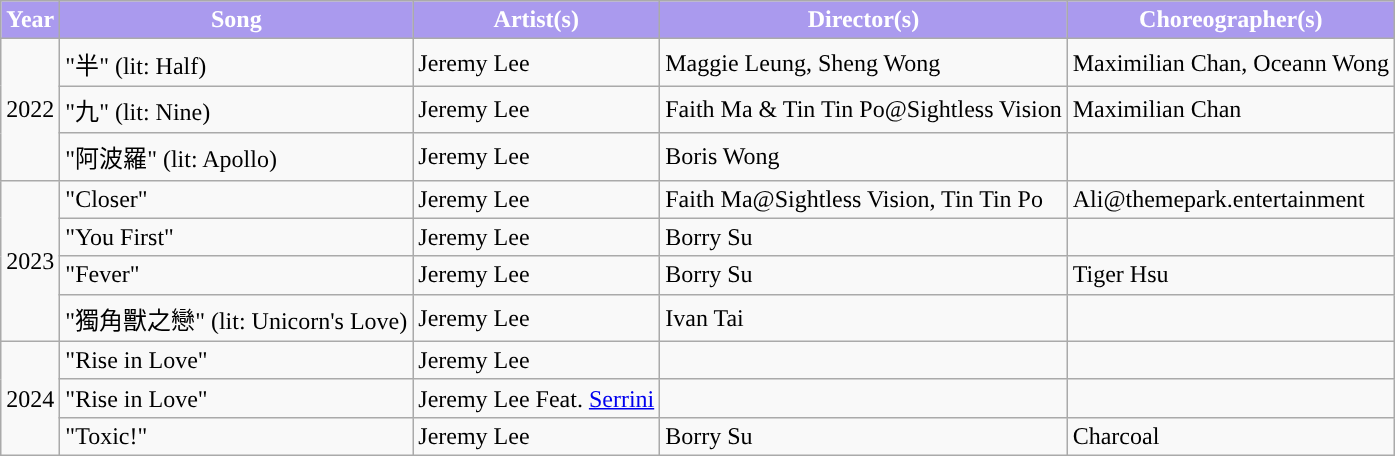<table class="wikitable">
<tr>
<th style="background: #aa9aee; color: white;">Year</th>
<th style="background: #aa9aee; color: white;">Song</th>
<th style="background: #aa9aee; color: white;">Artist(s)</th>
<th style="background: #aa9aee; color: white;">Director(s)</th>
<th style="background: #aa9aee; color: white;">Choreographer(s)</th>
</tr>
<tr>
<td rowspan="3">2022</td>
<td>"半" (lit: Half)</td>
<td>Jeremy Lee</td>
<td>Maggie Leung, Sheng Wong</td>
<td>Maximilian Chan, Oceann Wong</td>
</tr>
<tr>
<td>"九" (lit: Nine)</td>
<td>Jeremy Lee</td>
<td>Faith Ma & Tin Tin Po@Sightless Vision</td>
<td>Maximilian Chan</td>
</tr>
<tr>
<td>"阿波羅" (lit: Apollo)</td>
<td>Jeremy Lee</td>
<td>Boris Wong</td>
<td></td>
</tr>
<tr>
<td rowspan="4">2023</td>
<td>"Closer"</td>
<td>Jeremy Lee</td>
<td>Faith Ma@Sightless Vision, Tin Tin Po</td>
<td>Ali@themepark.entertainment</td>
</tr>
<tr>
<td>"You First"</td>
<td>Jeremy Lee</td>
<td>Borry Su</td>
<td></td>
</tr>
<tr>
<td>"Fever"</td>
<td>Jeremy Lee</td>
<td>Borry Su</td>
<td>Tiger Hsu</td>
</tr>
<tr>
<td>"獨角獸之戀" (lit: Unicorn's Love)</td>
<td>Jeremy Lee</td>
<td>Ivan Tai</td>
<td></td>
</tr>
<tr>
<td rowspan="3">2024</td>
<td>"Rise in Love"</td>
<td>Jeremy Lee</td>
<td></td>
<td></td>
</tr>
<tr>
<td>"Rise in Love"</td>
<td>Jeremy Lee Feat. <a href='#'>Serrini</a></td>
<td></td>
<td></td>
</tr>
<tr>
<td>"Toxic!"</td>
<td>Jeremy Lee</td>
<td>Borry Su</td>
<td>Charcoal</td>
</tr>
</table>
